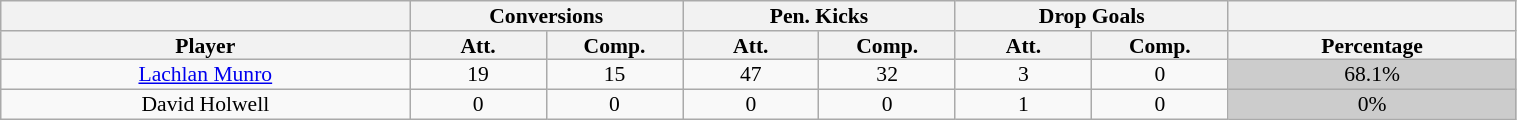<table class="wikitable" style="text-align:center; line-height: 90%; font-size:90%;" width=80%>
<tr>
<th></th>
<th colspan=2>Conversions</th>
<th colspan=2>Pen. Kicks</th>
<th colspan=2>Drop Goals</th>
<th></th>
</tr>
<tr>
<th width=27%>Player</th>
<th width=9%>Att.</th>
<th width=9%>Comp.</th>
<th width=9%>Att.</th>
<th width=9%>Comp.</th>
<th width=9%>Att.</th>
<th width=9%>Comp.</th>
<th width=19%>Percentage</th>
</tr>
<tr>
<td><a href='#'>Lachlan Munro</a></td>
<td>19</td>
<td>15</td>
<td>47</td>
<td>32</td>
<td>3</td>
<td>0</td>
<td bgcolor=#cccccc>68.1%</td>
</tr>
<tr>
<td>David Holwell</td>
<td>0</td>
<td>0</td>
<td>0</td>
<td>0</td>
<td>1</td>
<td>0</td>
<td bgcolor=#cccccc>0%</td>
</tr>
</table>
